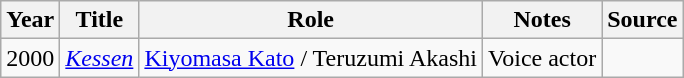<table class="wikitable sortable">
<tr ">
<th>Year</th>
<th>Title</th>
<th>Role</th>
<th>Notes</th>
<th>Source</th>
</tr>
<tr>
<td>2000</td>
<td><em><a href='#'>Kessen</a></em></td>
<td><a href='#'>Kiyomasa Kato</a> / Teruzumi Akashi</td>
<td>Voice actor</td>
<td></td>
</tr>
</table>
